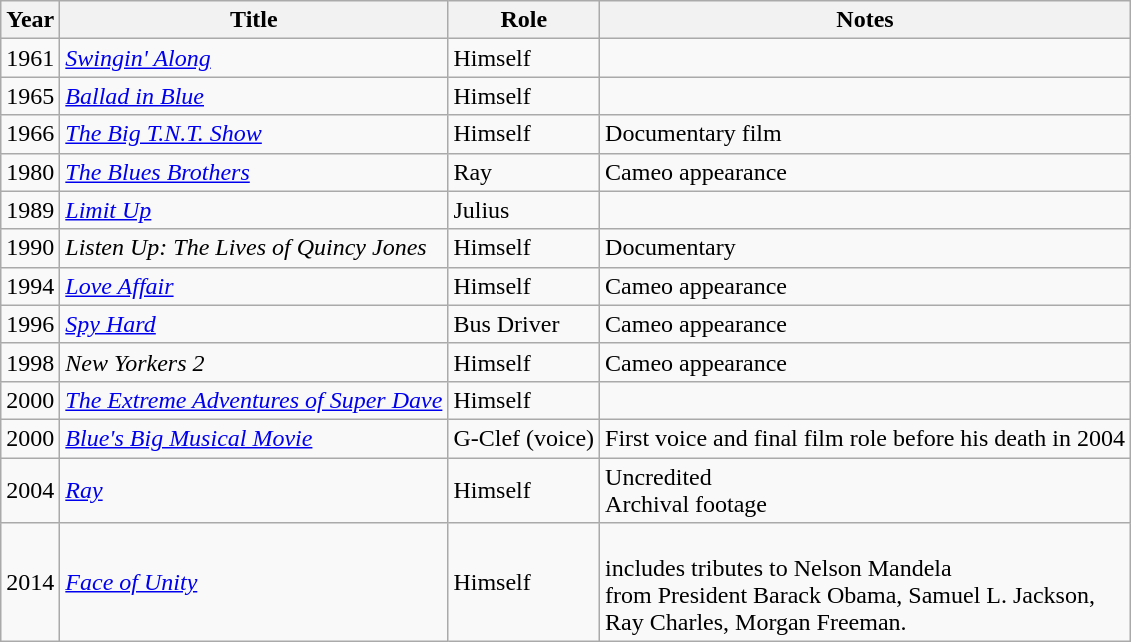<table class="wikitable">
<tr>
<th>Year</th>
<th>Title</th>
<th>Role</th>
<th>Notes</th>
</tr>
<tr>
<td>1961</td>
<td><em><a href='#'>Swingin' Along</a></em></td>
<td>Himself</td>
<td></td>
</tr>
<tr>
<td>1965</td>
<td><em><a href='#'>Ballad in Blue</a></em></td>
<td>Himself</td>
<td></td>
</tr>
<tr>
<td>1966</td>
<td><em><a href='#'>The Big T.N.T. Show</a></em></td>
<td>Himself</td>
<td>Documentary film</td>
</tr>
<tr>
<td>1980</td>
<td><em><a href='#'>The Blues Brothers</a></em></td>
<td>Ray</td>
<td>Cameo appearance</td>
</tr>
<tr>
<td>1989</td>
<td><em><a href='#'>Limit Up</a></em></td>
<td>Julius</td>
<td></td>
</tr>
<tr>
<td>1990</td>
<td><em>Listen Up: The Lives of Quincy Jones</em></td>
<td>Himself</td>
<td>Documentary</td>
</tr>
<tr>
<td>1994</td>
<td><em><a href='#'>Love Affair</a></em></td>
<td>Himself</td>
<td>Cameo appearance</td>
</tr>
<tr>
<td>1996</td>
<td><em><a href='#'>Spy Hard</a></em></td>
<td>Bus Driver</td>
<td>Cameo appearance</td>
</tr>
<tr>
<td>1998</td>
<td><em>New Yorkers 2</em></td>
<td>Himself</td>
<td>Cameo appearance</td>
</tr>
<tr>
<td>2000</td>
<td><em><a href='#'>The Extreme Adventures of Super Dave</a></em></td>
<td>Himself</td>
<td></td>
</tr>
<tr>
<td>2000</td>
<td><em><a href='#'>Blue's Big Musical Movie</a></em></td>
<td>G-Clef (voice)</td>
<td>First voice and final film role before his death in 2004</td>
</tr>
<tr>
<td>2004</td>
<td><em><a href='#'>Ray</a></em></td>
<td>Himself</td>
<td>Uncredited<br>Archival footage</td>
</tr>
<tr>
<td>2014</td>
<td><em><a href='#'>Face of Unity</a></em></td>
<td>Himself</td>
<td><br> includes tributes to Nelson Mandela <br> from President Barack Obama, Samuel L. Jackson, <br> Ray Charles, Morgan Freeman.</td>
</tr>
</table>
